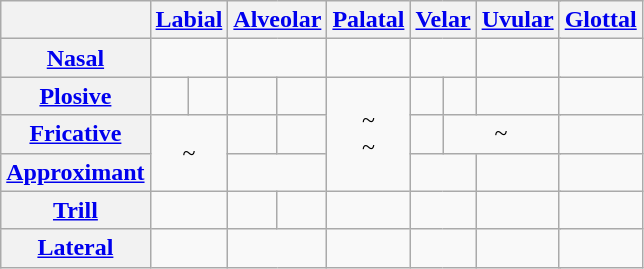<table class="wikitable" style="text-align:center;">
<tr>
<th></th>
<th colspan="2"><a href='#'>Labial</a></th>
<th colspan="2"><a href='#'>Alveolar</a></th>
<th colspan="2"><a href='#'>Palatal</a></th>
<th colspan="2"><a href='#'>Velar</a></th>
<th colspan="2"><a href='#'>Uvular</a></th>
<th colspan="2"><a href='#'>Glottal</a></th>
</tr>
<tr>
<th><a href='#'>Nasal</a></th>
<td colspan="2"> </td>
<td colspan="2"> </td>
<td colspan="2"> </td>
<td colspan="2"></td>
<td colspan="2"></td>
<td colspan="2"></td>
</tr>
<tr>
<th><a href='#'>Plosive</a></th>
<td> </td>
<td> </td>
<td> </td>
<td> </td>
<td rowspan="3" colspan="2"> ~ <br>~  </td>
<td> </td>
<td> </td>
<td colspan="2"> </td>
<td colspan="2"></td>
</tr>
<tr>
<th><a href='#'>Fricative</a></th>
<td rowspan="2" colspan="2"> ~  </td>
<td> </td>
<td> </td>
<td></td>
<td colspan="3"> ~  </td>
<td colspan="2"> </td>
</tr>
<tr>
<th><a href='#'>Approximant</a></th>
<td colspan="2"></td>
<td colspan="2"></td>
<td colspan="2"></td>
<td colspan="2"></td>
</tr>
<tr>
<th><a href='#'>Trill</a></th>
<td colspan="2"></td>
<td> </td>
<td> </td>
<td colspan="2"></td>
<td colspan="2"></td>
<td colspan="2"></td>
<td colspan="2"></td>
</tr>
<tr>
<th><a href='#'>Lateral</a></th>
<td colspan="2"></td>
<td colspan="2"> </td>
<td colspan="2"> </td>
<td colspan="2"></td>
<td colspan="2"></td>
<td colspan="2"></td>
</tr>
</table>
